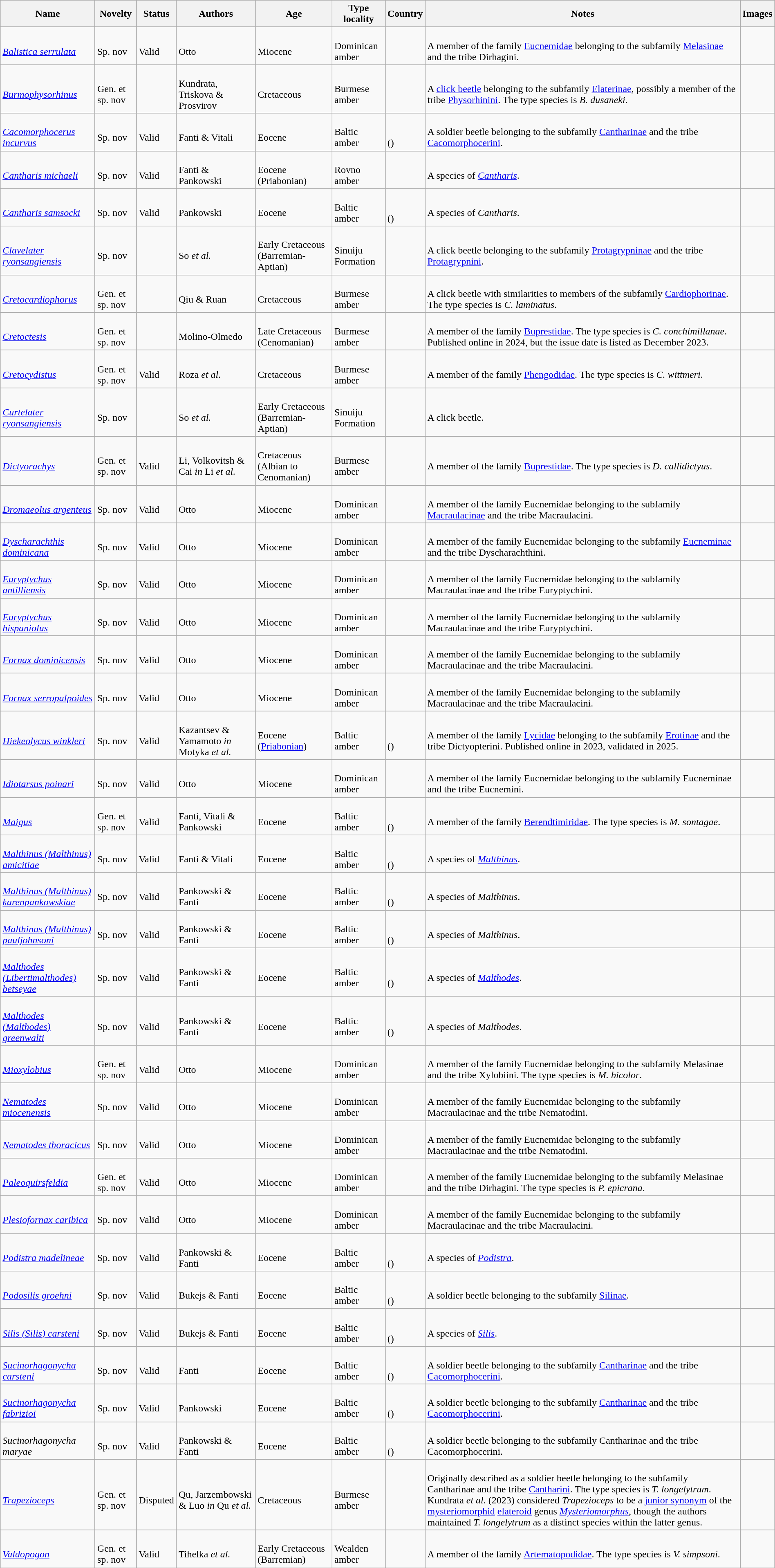<table class="wikitable sortable" align="center" width="100%">
<tr>
<th>Name</th>
<th>Novelty</th>
<th>Status</th>
<th>Authors</th>
<th>Age</th>
<th>Type locality</th>
<th>Country</th>
<th>Notes</th>
<th>Images</th>
</tr>
<tr>
<td><br><em><a href='#'>Balistica serrulata</a></em></td>
<td><br>Sp. nov</td>
<td><br>Valid</td>
<td><br>Otto</td>
<td><br>Miocene</td>
<td><br>Dominican amber</td>
<td><br></td>
<td><br>A member of the family <a href='#'>Eucnemidae</a> belonging to the subfamily <a href='#'>Melasinae</a> and the tribe Dirhagini.</td>
<td></td>
</tr>
<tr>
<td><br><em><a href='#'>Burmophysorhinus</a></em></td>
<td><br>Gen. et sp. nov</td>
<td></td>
<td><br>Kundrata, Triskova & Prosvirov</td>
<td><br>Cretaceous</td>
<td><br>Burmese amber</td>
<td><br></td>
<td><br>A <a href='#'>click beetle</a> belonging to the subfamily <a href='#'>Elaterinae</a>, possibly a member of the tribe <a href='#'>Physorhinini</a>. The type species is <em>B. dusaneki</em>.</td>
<td></td>
</tr>
<tr>
<td><br><em><a href='#'>Cacomorphocerus incurvus</a></em></td>
<td><br>Sp. nov</td>
<td><br>Valid</td>
<td><br>Fanti & Vitali</td>
<td><br>Eocene</td>
<td><br>Baltic amber</td>
<td><br><br>()</td>
<td><br>A soldier beetle belonging to the subfamily <a href='#'>Cantharinae</a> and the tribe <a href='#'>Cacomorphocerini</a>.</td>
<td></td>
</tr>
<tr>
<td><br><em><a href='#'>Cantharis michaeli</a></em></td>
<td><br>Sp. nov</td>
<td><br>Valid</td>
<td><br>Fanti & Pankowski</td>
<td><br>Eocene (Priabonian)</td>
<td><br>Rovno amber</td>
<td><br></td>
<td><br>A species of <em><a href='#'>Cantharis</a></em>.</td>
<td></td>
</tr>
<tr>
<td><br><em><a href='#'>Cantharis samsocki</a></em></td>
<td><br>Sp. nov</td>
<td><br>Valid</td>
<td><br>Pankowski</td>
<td><br>Eocene</td>
<td><br>Baltic amber</td>
<td><br><br>()</td>
<td><br>A species of <em>Cantharis</em>.</td>
<td></td>
</tr>
<tr>
<td><br><em><a href='#'>Clavelater ryonsangiensis</a></em></td>
<td><br>Sp. nov</td>
<td></td>
<td><br>So <em>et al.</em></td>
<td><br>Early Cretaceous (Barremian-Aptian)</td>
<td><br>Sinuiju Formation</td>
<td><br></td>
<td><br>A click beetle belonging to the subfamily <a href='#'>Protagrypninae</a> and the tribe <a href='#'>Protagrypnini</a>.</td>
<td></td>
</tr>
<tr>
<td><br><em><a href='#'>Cretocardiophorus</a></em></td>
<td><br>Gen. et sp. nov</td>
<td></td>
<td><br>Qiu & Ruan</td>
<td><br>Cretaceous</td>
<td><br>Burmese amber</td>
<td><br></td>
<td><br>A click beetle with similarities to members of the subfamily <a href='#'>Cardiophorinae</a>. The type species is <em>C. laminatus</em>.</td>
<td></td>
</tr>
<tr>
<td><br><em><a href='#'>Cretoctesis</a></em></td>
<td><br>Gen. et sp. nov</td>
<td></td>
<td><br>Molino-Olmedo</td>
<td><br>Late Cretaceous (Cenomanian)</td>
<td><br>Burmese amber</td>
<td><br></td>
<td><br>A member of the family <a href='#'>Buprestidae</a>. The type species is <em>C. conchimillanae</em>. Published online in 2024, but the issue date is listed as December 2023.</td>
<td></td>
</tr>
<tr>
<td><br><em><a href='#'>Cretocydistus</a></em></td>
<td><br>Gen. et sp. nov</td>
<td><br>Valid</td>
<td><br>Roza <em>et al.</em></td>
<td><br>Cretaceous</td>
<td><br>Burmese amber</td>
<td><br></td>
<td><br>A member of the family <a href='#'>Phengodidae</a>. The type species is <em>C. wittmeri</em>.</td>
<td></td>
</tr>
<tr>
<td><br><em><a href='#'>Curtelater ryonsangiensis</a></em></td>
<td><br>Sp. nov</td>
<td></td>
<td><br>So <em>et al.</em></td>
<td><br>Early Cretaceous (Barremian-Aptian)</td>
<td><br>Sinuiju Formation</td>
<td><br></td>
<td><br>A click beetle.</td>
<td></td>
</tr>
<tr>
<td><br><em><a href='#'>Dictyorachys</a></em></td>
<td><br>Gen. et sp. nov</td>
<td><br>Valid</td>
<td><br>Li, Volkovitsh & Cai <em>in</em> Li <em>et al.</em></td>
<td><br>Cretaceous (Albian to Cenomanian)</td>
<td><br>Burmese amber</td>
<td><br></td>
<td><br>A member of the family <a href='#'>Buprestidae</a>. The type species is <em>D. callidictyus</em>.</td>
<td></td>
</tr>
<tr>
<td><br><em><a href='#'>Dromaeolus argenteus</a></em></td>
<td><br>Sp. nov</td>
<td><br>Valid</td>
<td><br>Otto</td>
<td><br>Miocene</td>
<td><br>Dominican amber</td>
<td><br></td>
<td><br>A member of the family Eucnemidae belonging to the subfamily <a href='#'>Macraulacinae</a> and the tribe Macraulacini.</td>
<td></td>
</tr>
<tr>
<td><br><em><a href='#'>Dyscharachthis dominicana</a></em></td>
<td><br>Sp. nov</td>
<td><br>Valid</td>
<td><br>Otto</td>
<td><br>Miocene</td>
<td><br>Dominican amber</td>
<td><br></td>
<td><br>A member of the family Eucnemidae belonging to the subfamily <a href='#'>Eucneminae</a> and the tribe Dyscharachthini.</td>
<td></td>
</tr>
<tr>
<td><br><em><a href='#'>Euryptychus antilliensis</a></em></td>
<td><br>Sp. nov</td>
<td><br>Valid</td>
<td><br>Otto</td>
<td><br>Miocene</td>
<td><br>Dominican amber</td>
<td><br></td>
<td><br>A member of the family Eucnemidae belonging to the subfamily Macraulacinae and the tribe Euryptychini.</td>
<td></td>
</tr>
<tr>
<td><br><em><a href='#'>Euryptychus hispaniolus</a></em></td>
<td><br>Sp. nov</td>
<td><br>Valid</td>
<td><br>Otto</td>
<td><br>Miocene</td>
<td><br>Dominican amber</td>
<td><br></td>
<td><br>A member of the family Eucnemidae belonging to the subfamily Macraulacinae and the tribe Euryptychini.</td>
<td></td>
</tr>
<tr>
<td><br><em><a href='#'>Fornax dominicensis</a></em></td>
<td><br>Sp. nov</td>
<td><br>Valid</td>
<td><br>Otto</td>
<td><br>Miocene</td>
<td><br>Dominican amber</td>
<td><br></td>
<td><br>A member of the family Eucnemidae belonging to the subfamily Macraulacinae and the tribe Macraulacini.</td>
<td></td>
</tr>
<tr>
<td><br><em><a href='#'>Fornax serropalpoides</a></em></td>
<td><br>Sp. nov</td>
<td><br>Valid</td>
<td><br>Otto</td>
<td><br>Miocene</td>
<td><br>Dominican amber</td>
<td><br></td>
<td><br>A member of the family Eucnemidae belonging to the subfamily Macraulacinae and the tribe Macraulacini.</td>
<td></td>
</tr>
<tr>
<td><br><em><a href='#'>Hiekeolycus winkleri</a></em></td>
<td><br>Sp. nov</td>
<td><br>Valid</td>
<td><br>Kazantsev & Yamamoto <em>in</em> Motyka <em>et al.</em></td>
<td><br>Eocene (<a href='#'>Priabonian</a>)</td>
<td><br>Baltic amber</td>
<td><br><br>()</td>
<td><br>A member of the family <a href='#'>Lycidae</a> belonging to the subfamily <a href='#'>Erotinae</a> and the tribe Dictyopterini. Published online in 2023, validated in 2025.</td>
<td></td>
</tr>
<tr>
<td><br><em><a href='#'>Idiotarsus poinari</a></em></td>
<td><br>Sp. nov</td>
<td><br>Valid</td>
<td><br>Otto</td>
<td><br>Miocene</td>
<td><br>Dominican amber</td>
<td><br></td>
<td><br>A member of the family Eucnemidae belonging to the subfamily Eucneminae and the tribe Eucnemini.</td>
<td></td>
</tr>
<tr>
<td><br><em><a href='#'>Maigus</a></em></td>
<td><br>Gen. et sp. nov</td>
<td><br>Valid</td>
<td><br>Fanti, Vitali & Pankowski</td>
<td><br>Eocene</td>
<td><br>Baltic amber</td>
<td><br><br>()</td>
<td><br>A member of the family <a href='#'>Berendtimiridae</a>. The type species is <em>M. sontagae</em>.</td>
<td></td>
</tr>
<tr>
<td><br><em><a href='#'>Malthinus (Malthinus) amicitiae</a></em></td>
<td><br>Sp. nov</td>
<td><br>Valid</td>
<td><br>Fanti & Vitali</td>
<td><br>Eocene</td>
<td><br>Baltic amber</td>
<td><br><br>()</td>
<td><br>A species of <em><a href='#'>Malthinus</a></em>.</td>
<td></td>
</tr>
<tr>
<td><br><em><a href='#'>Malthinus (Malthinus) karenpankowskiae</a></em></td>
<td><br>Sp. nov</td>
<td><br>Valid</td>
<td><br>Pankowski & Fanti</td>
<td><br>Eocene</td>
<td><br>Baltic amber</td>
<td><br><br>()</td>
<td><br>A species of <em>Malthinus</em>.</td>
<td></td>
</tr>
<tr>
<td><br><em><a href='#'>Malthinus (Malthinus) pauljohnsoni</a></em></td>
<td><br>Sp. nov</td>
<td><br>Valid</td>
<td><br>Pankowski & Fanti</td>
<td><br>Eocene</td>
<td><br>Baltic amber</td>
<td><br><br>()</td>
<td><br>A species of <em>Malthinus</em>.</td>
<td></td>
</tr>
<tr>
<td><br><em><a href='#'>Malthodes (Libertimalthodes) betseyae</a></em></td>
<td><br>Sp. nov</td>
<td><br>Valid</td>
<td><br>Pankowski & Fanti</td>
<td><br>Eocene</td>
<td><br>Baltic amber</td>
<td><br><br>()</td>
<td><br>A species of <em><a href='#'>Malthodes</a></em>.</td>
<td></td>
</tr>
<tr>
<td><br><em><a href='#'>Malthodes (Malthodes) greenwalti</a></em></td>
<td><br>Sp. nov</td>
<td><br>Valid</td>
<td><br>Pankowski & Fanti</td>
<td><br>Eocene</td>
<td><br>Baltic amber</td>
<td><br><br>()</td>
<td><br>A species of <em>Malthodes</em>.</td>
<td></td>
</tr>
<tr>
<td><br><em><a href='#'>Mioxylobius</a></em></td>
<td><br>Gen. et sp. nov</td>
<td><br>Valid</td>
<td><br>Otto</td>
<td><br>Miocene</td>
<td><br>Dominican amber</td>
<td><br></td>
<td><br>A member of the family Eucnemidae belonging to the subfamily Melasinae and the tribe Xylobiini. The type species is <em>M. bicolor</em>.</td>
<td></td>
</tr>
<tr>
<td><br><em><a href='#'>Nematodes miocenensis</a></em></td>
<td><br>Sp. nov</td>
<td><br>Valid</td>
<td><br>Otto</td>
<td><br>Miocene</td>
<td><br>Dominican amber</td>
<td><br></td>
<td><br>A member of the family Eucnemidae belonging to the subfamily Macraulacinae and the tribe Nematodini.</td>
<td></td>
</tr>
<tr>
<td><br><em><a href='#'>Nematodes thoracicus</a></em></td>
<td><br>Sp. nov</td>
<td><br>Valid</td>
<td><br>Otto</td>
<td><br>Miocene</td>
<td><br>Dominican amber</td>
<td><br></td>
<td><br>A member of the family Eucnemidae belonging to the subfamily Macraulacinae and the tribe Nematodini.</td>
<td></td>
</tr>
<tr>
<td><br><em><a href='#'>Paleoquirsfeldia</a></em></td>
<td><br>Gen. et sp. nov</td>
<td><br>Valid</td>
<td><br>Otto</td>
<td><br>Miocene</td>
<td><br>Dominican amber</td>
<td><br></td>
<td><br>A member of the family Eucnemidae belonging to the subfamily Melasinae and the tribe Dirhagini. The type species is <em>P. epicrana</em>.</td>
<td></td>
</tr>
<tr>
<td><br><em><a href='#'>Plesiofornax caribica</a></em></td>
<td><br>Sp. nov</td>
<td><br>Valid</td>
<td><br>Otto</td>
<td><br>Miocene</td>
<td><br>Dominican amber</td>
<td><br></td>
<td><br>A member of the family Eucnemidae belonging to the subfamily Macraulacinae and the tribe Macraulacini.</td>
<td></td>
</tr>
<tr>
<td><br><em><a href='#'>Podistra madelineae</a></em></td>
<td><br>Sp. nov</td>
<td><br>Valid</td>
<td><br>Pankowski & Fanti</td>
<td><br>Eocene</td>
<td><br>Baltic amber</td>
<td><br><br>()</td>
<td><br>A species of <em><a href='#'>Podistra</a></em>.</td>
<td></td>
</tr>
<tr>
<td><br><em><a href='#'>Podosilis groehni</a></em></td>
<td><br>Sp. nov</td>
<td><br>Valid</td>
<td><br>Bukejs & Fanti</td>
<td><br>Eocene</td>
<td><br>Baltic amber</td>
<td><br><br>()</td>
<td><br>A soldier beetle belonging to the subfamily <a href='#'>Silinae</a>.</td>
<td></td>
</tr>
<tr>
<td><br><em><a href='#'>Silis (Silis) carsteni</a></em></td>
<td><br>Sp. nov</td>
<td><br>Valid</td>
<td><br>Bukejs & Fanti</td>
<td><br>Eocene</td>
<td><br>Baltic amber</td>
<td><br><br>()</td>
<td><br>A species of <em><a href='#'>Silis</a></em>.</td>
<td></td>
</tr>
<tr>
<td><br><em><a href='#'>Sucinorhagonycha carsteni</a></em></td>
<td><br>Sp. nov</td>
<td><br>Valid</td>
<td><br>Fanti</td>
<td><br>Eocene</td>
<td><br>Baltic amber</td>
<td><br><br>()</td>
<td><br>A soldier beetle belonging to the subfamily <a href='#'>Cantharinae</a> and the tribe <a href='#'>Cacomorphocerini</a>.</td>
<td></td>
</tr>
<tr>
<td><br><em><a href='#'>Sucinorhagonycha fabrizioi</a></em></td>
<td><br>Sp. nov</td>
<td><br>Valid</td>
<td><br>Pankowski</td>
<td><br>Eocene</td>
<td><br>Baltic amber</td>
<td><br><br>()</td>
<td><br>A soldier beetle belonging to the subfamily <a href='#'>Cantharinae</a> and the tribe <a href='#'>Cacomorphocerini</a>.</td>
<td></td>
</tr>
<tr>
<td><br><em>Sucinorhagonycha maryae</em></td>
<td><br>Sp. nov</td>
<td><br>Valid</td>
<td><br>Pankowski & Fanti</td>
<td><br>Eocene</td>
<td><br>Baltic amber</td>
<td><br><br>()</td>
<td><br>A soldier beetle belonging to the subfamily Cantharinae and the tribe Cacomorphocerini.</td>
<td></td>
</tr>
<tr>
<td><br><em><a href='#'>Trapezioceps</a></em></td>
<td><br>Gen. et sp. nov</td>
<td><br>Disputed</td>
<td><br>Qu, Jarzembowski & Luo <em>in</em> Qu <em>et al.</em></td>
<td><br>Cretaceous</td>
<td><br>Burmese amber</td>
<td><br></td>
<td><br>Originally described as a soldier beetle belonging to the subfamily Cantharinae and the tribe <a href='#'>Cantharini</a>. The type species is <em>T. longelytrum</em>. Kundrata <em>et al.</em> (2023) considered <em>Trapezioceps</em> to be a <a href='#'>junior synonym</a> of the <a href='#'>mysteriomorphid</a> <a href='#'>elateroid</a> genus <em><a href='#'>Mysteriomorphus</a></em>, though the authors maintained <em>T. longelytrum</em> as a distinct species within the latter genus.</td>
<td></td>
</tr>
<tr>
<td><br><em><a href='#'>Valdopogon</a></em></td>
<td><br>Gen. et sp. nov</td>
<td><br>Valid</td>
<td><br>Tihelka <em>et al.</em></td>
<td><br>Early Cretaceous (Barremian)</td>
<td><br>Wealden amber</td>
<td><br></td>
<td><br>A member of the family <a href='#'>Artematopodidae</a>. The type species is <em>V. simpsoni</em>.</td>
<td></td>
</tr>
<tr>
</tr>
</table>
